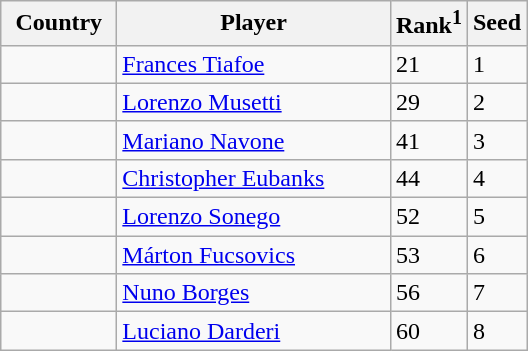<table class="sortable wikitable">
<tr>
<th width="70">Country</th>
<th width="175">Player</th>
<th>Rank<sup>1</sup></th>
<th>Seed</th>
</tr>
<tr>
<td></td>
<td><a href='#'>Frances Tiafoe</a></td>
<td>21</td>
<td>1</td>
</tr>
<tr>
<td></td>
<td><a href='#'>Lorenzo Musetti</a></td>
<td>29</td>
<td>2</td>
</tr>
<tr>
<td></td>
<td><a href='#'>Mariano Navone</a></td>
<td>41</td>
<td>3</td>
</tr>
<tr>
<td></td>
<td><a href='#'>Christopher Eubanks</a></td>
<td>44</td>
<td>4</td>
</tr>
<tr>
<td></td>
<td><a href='#'>Lorenzo Sonego</a></td>
<td>52</td>
<td>5</td>
</tr>
<tr>
<td></td>
<td><a href='#'>Márton Fucsovics</a></td>
<td>53</td>
<td>6</td>
</tr>
<tr>
<td></td>
<td><a href='#'>Nuno Borges</a></td>
<td>56</td>
<td>7</td>
</tr>
<tr>
<td></td>
<td><a href='#'>Luciano Darderi</a></td>
<td>60</td>
<td>8</td>
</tr>
</table>
